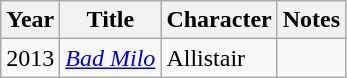<table class="wikitable sortable">
<tr>
<th>Year</th>
<th>Title</th>
<th>Character</th>
<th>Notes</th>
</tr>
<tr>
<td>2013</td>
<td><em><a href='#'>Bad Milo</a></em></td>
<td>Allistair</td>
<td></td>
</tr>
</table>
